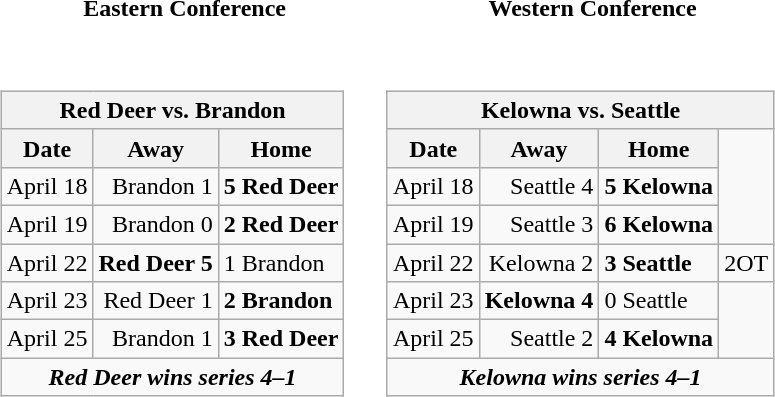<table cellspacing="10">
<tr>
<th>Eastern Conference</th>
<th>Western Conference</th>
</tr>
<tr>
<td valign="top"><br><table class="wikitable">
<tr>
<th bgcolor="#DDDDDD" colspan="4">Red Deer vs. Brandon</th>
</tr>
<tr>
<th>Date</th>
<th>Away</th>
<th>Home</th>
</tr>
<tr>
<td>April 18</td>
<td align="right">Brandon 1</td>
<td><strong>5 Red Deer</strong></td>
</tr>
<tr>
<td>April 19</td>
<td align="right">Brandon 0</td>
<td><strong>2 Red Deer</strong></td>
</tr>
<tr>
<td>April 22</td>
<td align="right"><strong>Red Deer 5</strong></td>
<td>1 Brandon</td>
</tr>
<tr>
<td>April 23</td>
<td align="right">Red Deer 1</td>
<td><strong>2 Brandon</strong></td>
</tr>
<tr>
<td>April 25</td>
<td align="right">Brandon 1</td>
<td><strong>3 Red Deer</strong></td>
</tr>
<tr align="center">
<td colspan="4"><strong><em>Red Deer wins series 4–1</em></strong></td>
</tr>
</table>
</td>
<td valign="top"><br><table class="wikitable">
<tr>
<th bgcolor="#DDDDDD" colspan="4">Kelowna vs. Seattle</th>
</tr>
<tr>
<th>Date</th>
<th>Away</th>
<th>Home</th>
</tr>
<tr>
<td>April 18</td>
<td align="right">Seattle 4</td>
<td><strong>5 Kelowna</strong></td>
</tr>
<tr>
<td>April 19</td>
<td align="right">Seattle 3</td>
<td><strong>6 Kelowna</strong></td>
</tr>
<tr>
<td>April 22</td>
<td align="right">Kelowna 2</td>
<td><strong>3 Seattle</strong></td>
<td>2OT</td>
</tr>
<tr>
<td>April 23</td>
<td align="right"><strong>Kelowna 4</strong></td>
<td>0 Seattle</td>
</tr>
<tr>
<td>April 25</td>
<td align="right">Seattle 2</td>
<td><strong>4 Kelowna</strong></td>
</tr>
<tr align="center">
<td colspan="4"><strong><em>Kelowna wins series 4–1</em></strong></td>
</tr>
</table>
</td>
</tr>
</table>
